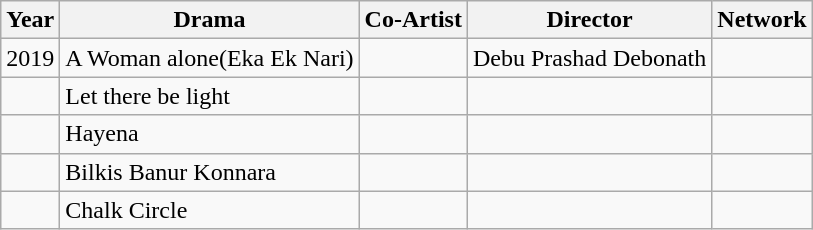<table class="wikitable">
<tr>
<th>Year</th>
<th>Drama</th>
<th>Co-Artist</th>
<th>Director</th>
<th>Network</th>
</tr>
<tr>
<td>2019</td>
<td>A Woman alone(Eka Ek Nari)</td>
<td></td>
<td>Debu Prashad Debonath</td>
<td></td>
</tr>
<tr>
<td></td>
<td>Let there be light</td>
<td></td>
<td></td>
<td></td>
</tr>
<tr>
<td></td>
<td>Hayena</td>
<td></td>
<td></td>
<td></td>
</tr>
<tr>
<td></td>
<td>Bilkis Banur Konnara</td>
<td></td>
<td></td>
<td></td>
</tr>
<tr>
<td></td>
<td>Chalk Circle</td>
<td></td>
<td></td>
<td></td>
</tr>
</table>
